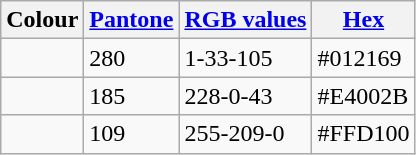<table class="wikitable">
<tr>
<th>Colour</th>
<th><a href='#'>Pantone</a></th>
<th><a href='#'>RGB values</a></th>
<th><a href='#'>Hex</a></th>
</tr>
<tr>
<td nowrap></td>
<td>280</td>
<td>1-33-105</td>
<td>#012169</td>
</tr>
<tr>
<td nowrap></td>
<td>185</td>
<td>228-0-43</td>
<td>#E4002B</td>
</tr>
<tr>
<td nowrap></td>
<td>109</td>
<td>255-209-0</td>
<td>#FFD100</td>
</tr>
</table>
